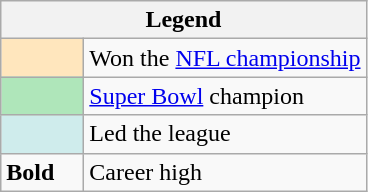<table class="wikitable mw-collapsible">
<tr>
<th colspan="2">Legend</th>
</tr>
<tr>
<td style="background:#ffe6bd; width:3em;"></td>
<td>Won the <a href='#'>NFL championship</a></td>
</tr>
<tr>
<td style="background:#afe6ba; width:3em;"></td>
<td><a href='#'>Super Bowl</a> champion</td>
</tr>
<tr>
<td style="background:#cfecec; width:3em;"></td>
<td>Led the league</td>
</tr>
<tr>
<td><strong>Bold</strong></td>
<td>Career high</td>
</tr>
</table>
